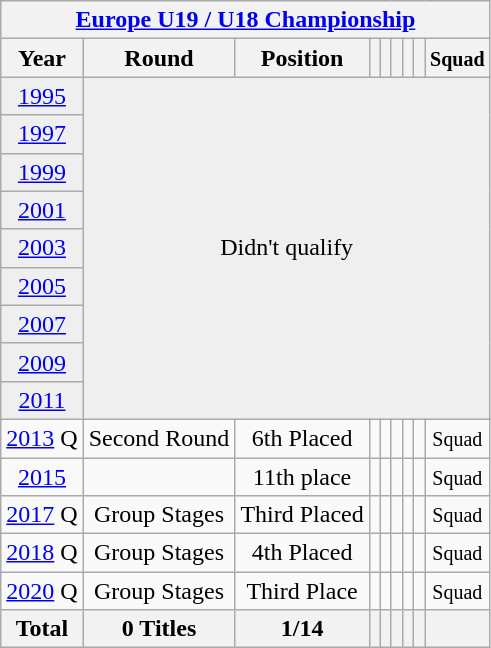<table class="wikitable" style="text-align: center;">
<tr>
<th colspan=9><a href='#'>Europe U19 / U18 Championship</a></th>
</tr>
<tr>
<th>Year</th>
<th>Round</th>
<th>Position</th>
<th></th>
<th></th>
<th></th>
<th></th>
<th></th>
<th><small>Squad</small></th>
</tr>
<tr bgcolor="efefef">
<td> <a href='#'>1995</a></td>
<td colspan=9 rowspan=9>Didn't qualify</td>
</tr>
<tr bgcolor="efefef">
<td> <a href='#'>1997</a></td>
</tr>
<tr bgcolor="efefef">
<td> <a href='#'>1999</a></td>
</tr>
<tr bgcolor="efefef">
<td> <a href='#'>2001</a></td>
</tr>
<tr bgcolor="efefef">
<td> <a href='#'>2003</a></td>
</tr>
<tr bgcolor="efefef">
<td> <a href='#'>2005</a></td>
</tr>
<tr bgcolor="efefef">
<td> <a href='#'>2007</a></td>
</tr>
<tr bgcolor="efefef">
<td> <a href='#'>2009</a></td>
</tr>
<tr bgcolor="efefef">
<td> <a href='#'>2011</a></td>
</tr>
<tr>
<td><a href='#'>2013</a> Q</td>
<td>Second Round</td>
<td>6th Placed</td>
<td></td>
<td></td>
<td></td>
<td></td>
<td></td>
<td><small> Squad </small></td>
</tr>
<tr>
<td> <a href='#'>2015</a></td>
<td></td>
<td>11th place</td>
<td></td>
<td></td>
<td></td>
<td></td>
<td></td>
<td><small> Squad </small></td>
</tr>
<tr bgcolor=>
<td><a href='#'>2017</a> Q</td>
<td>Group Stages</td>
<td>Third Placed</td>
<td></td>
<td></td>
<td></td>
<td></td>
<td></td>
<td><small> Squad </small></td>
</tr>
<tr bgcolor=>
<td><a href='#'>2018</a> Q</td>
<td>Group Stages</td>
<td>4th Placed</td>
<td></td>
<td></td>
<td></td>
<td></td>
<td></td>
<td><small> Squad </small></td>
</tr>
<tr bgcolor=>
<td><a href='#'>2020</a> Q</td>
<td>Group Stages</td>
<td>Third Place</td>
<td></td>
<td></td>
<td></td>
<td></td>
<td></td>
<td><small> Squad </small></td>
</tr>
<tr>
<th>Total</th>
<th>0 Titles</th>
<th>1/14</th>
<th></th>
<th></th>
<th></th>
<th></th>
<th></th>
<th></th>
</tr>
</table>
